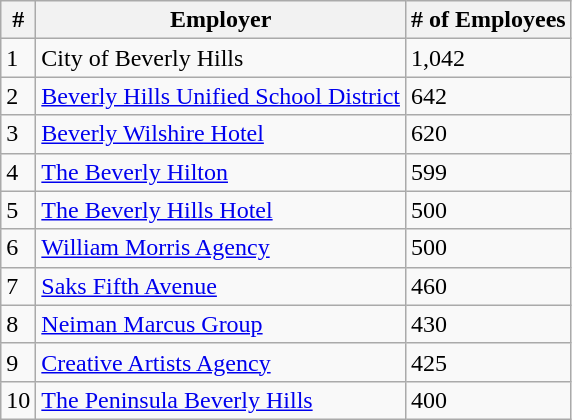<table class="wikitable">
<tr>
<th>#</th>
<th>Employer</th>
<th># of Employees</th>
</tr>
<tr>
<td>1</td>
<td>City of Beverly Hills</td>
<td>1,042</td>
</tr>
<tr>
<td>2</td>
<td><a href='#'>Beverly Hills Unified School District</a></td>
<td>642</td>
</tr>
<tr>
<td>3</td>
<td><a href='#'>Beverly Wilshire Hotel</a></td>
<td>620</td>
</tr>
<tr>
<td>4</td>
<td><a href='#'>The Beverly Hilton</a></td>
<td>599</td>
</tr>
<tr>
<td>5</td>
<td><a href='#'>The Beverly Hills Hotel</a></td>
<td>500</td>
</tr>
<tr>
<td>6</td>
<td><a href='#'>William Morris Agency</a></td>
<td>500</td>
</tr>
<tr>
<td>7</td>
<td><a href='#'>Saks Fifth Avenue</a></td>
<td>460</td>
</tr>
<tr>
<td>8</td>
<td><a href='#'>Neiman Marcus Group</a></td>
<td>430</td>
</tr>
<tr>
<td>9</td>
<td><a href='#'>Creative Artists Agency</a></td>
<td>425</td>
</tr>
<tr>
<td>10</td>
<td><a href='#'>The Peninsula Beverly Hills</a></td>
<td>400</td>
</tr>
</table>
